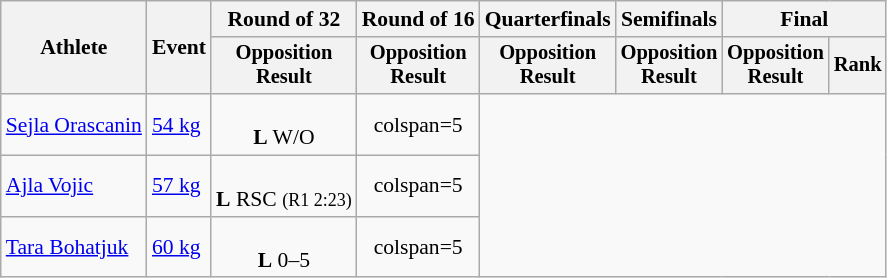<table class="wikitable" style="text-align:center; font-size:90%">
<tr>
<th rowspan=2>Athlete</th>
<th rowspan=2>Event</th>
<th>Round of 32</th>
<th>Round of 16</th>
<th>Quarterfinals</th>
<th>Semifinals</th>
<th colspan=2>Final</th>
</tr>
<tr style="font-size:95%">
<th>Opposition<br>Result</th>
<th>Opposition<br>Result</th>
<th>Opposition<br>Result</th>
<th>Opposition<br>Result</th>
<th>Opposition<br>Result</th>
<th>Rank</th>
</tr>
<tr>
<td align=left><a href='#'>Sejla Orascanin</a></td>
<td align=left><a href='#'>54 kg</a></td>
<td><br><strong>L</strong> W/O</td>
<td>colspan=5 </td>
</tr>
<tr>
<td align=left><a href='#'>Ajla Vojic</a></td>
<td align=left><a href='#'>57 kg</a></td>
<td><br><strong>L</strong> RSC <small>(R1 2:23)</small></td>
<td>colspan=5 </td>
</tr>
<tr>
<td align=left><a href='#'>Tara Bohatjuk</a></td>
<td align=left><a href='#'>60 kg</a></td>
<td><br><strong>L</strong> 0–5</td>
<td>colspan=5 </td>
</tr>
</table>
